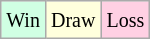<table class="wikitable">
<tr>
<td style="background-color: #d0ffe3;"><small>Win</small></td>
<td style="background-color: #ffffdd;"><small>Draw</small></td>
<td style="background-color: #ffd0e3;"><small>Loss</small></td>
</tr>
</table>
